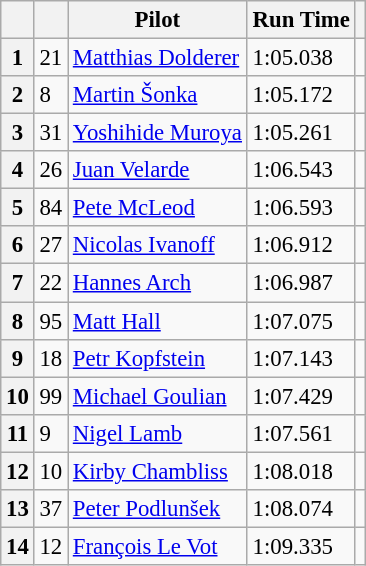<table class="wikitable" style="font-size: 95%;">
<tr>
<th></th>
<th></th>
<th>Pilot</th>
<th>Run Time</th>
<th></th>
</tr>
<tr>
<th>1</th>
<td>21</td>
<td> <a href='#'>Matthias Dolderer</a></td>
<td>1:05.038</td>
<td></td>
</tr>
<tr>
<th>2</th>
<td>8</td>
<td> <a href='#'>Martin Šonka</a></td>
<td>1:05.172</td>
<td></td>
</tr>
<tr>
<th>3</th>
<td>31</td>
<td> <a href='#'>Yoshihide Muroya</a></td>
<td>1:05.261</td>
<td></td>
</tr>
<tr>
<th>4</th>
<td>26</td>
<td> <a href='#'>Juan Velarde</a></td>
<td>1:06.543</td>
<td></td>
</tr>
<tr>
<th>5</th>
<td>84</td>
<td> <a href='#'>Pete McLeod</a></td>
<td>1:06.593</td>
<td></td>
</tr>
<tr>
<th>6</th>
<td>27</td>
<td> <a href='#'>Nicolas Ivanoff</a></td>
<td>1:06.912</td>
<td></td>
</tr>
<tr>
<th>7</th>
<td>22</td>
<td> <a href='#'>Hannes Arch</a></td>
<td>1:06.987</td>
<td></td>
</tr>
<tr>
<th>8</th>
<td>95</td>
<td> <a href='#'>Matt Hall</a></td>
<td>1:07.075</td>
<td></td>
</tr>
<tr>
<th>9</th>
<td>18</td>
<td> <a href='#'>Petr Kopfstein</a></td>
<td>1:07.143</td>
<td></td>
</tr>
<tr>
<th>10</th>
<td>99</td>
<td> <a href='#'>Michael Goulian</a></td>
<td>1:07.429</td>
<td></td>
</tr>
<tr>
<th>11</th>
<td>9</td>
<td> <a href='#'>Nigel Lamb</a></td>
<td>1:07.561</td>
<td></td>
</tr>
<tr>
<th>12</th>
<td>10</td>
<td> <a href='#'>Kirby Chambliss</a></td>
<td>1:08.018</td>
<td></td>
</tr>
<tr>
<th>13</th>
<td>37</td>
<td> <a href='#'>Peter Podlunšek</a></td>
<td>1:08.074</td>
<td></td>
</tr>
<tr>
<th>14</th>
<td>12</td>
<td> <a href='#'>François Le Vot</a></td>
<td>1:09.335</td>
<td></td>
</tr>
</table>
